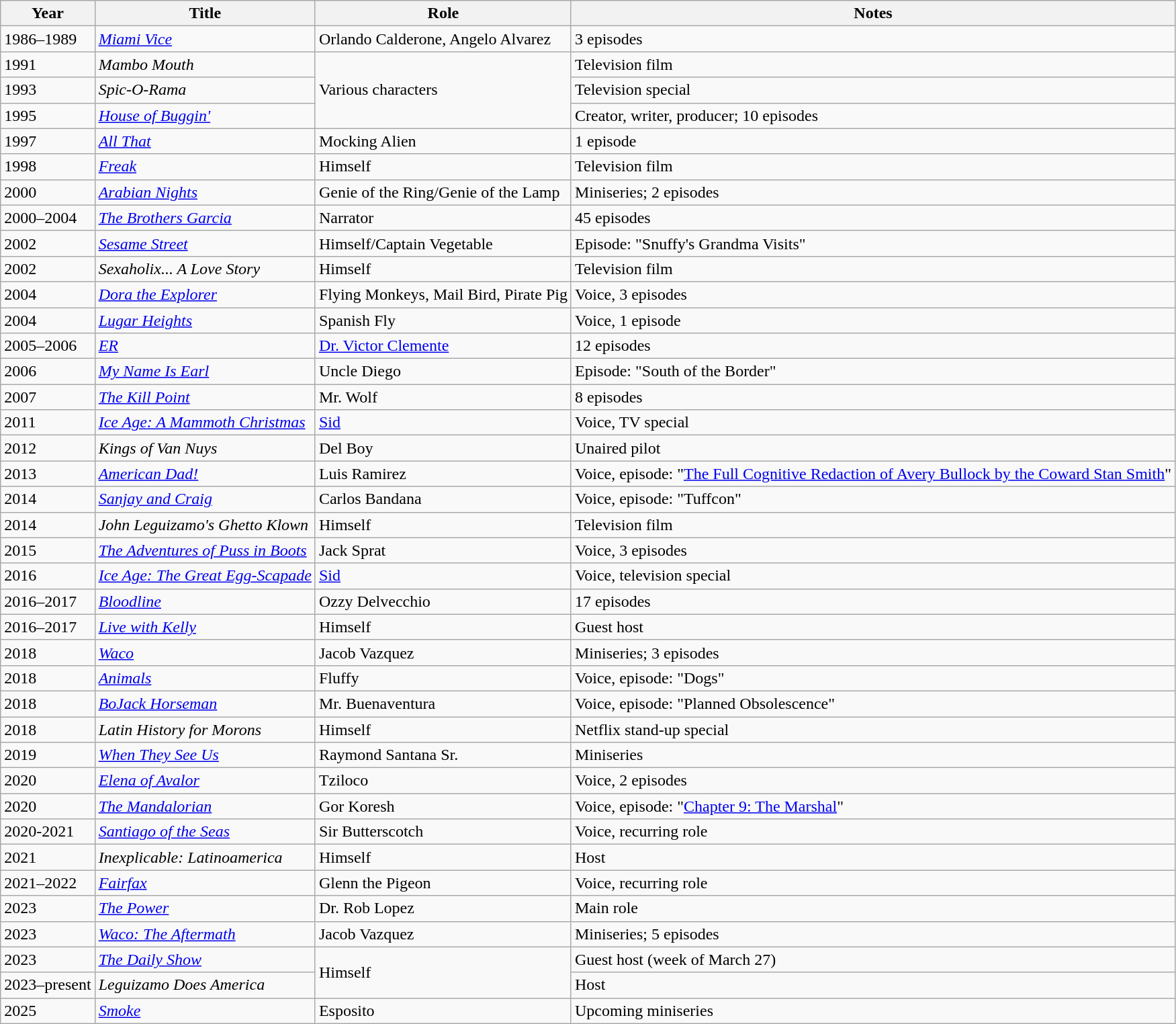<table class = "wikitable sortable">
<tr>
<th>Year</th>
<th>Title</th>
<th>Role</th>
<th class = "unsortable">Notes</th>
</tr>
<tr>
<td>1986–1989</td>
<td><em><a href='#'>Miami Vice</a></em></td>
<td>Orlando Calderone, Angelo Alvarez</td>
<td>3 episodes</td>
</tr>
<tr>
<td>1991</td>
<td><em>Mambo Mouth</em></td>
<td rowspan="3">Various characters</td>
<td>Television film</td>
</tr>
<tr>
<td>1993</td>
<td><em>Spic-O-Rama</em></td>
<td>Television special</td>
</tr>
<tr>
<td>1995</td>
<td><em><a href='#'>House of Buggin'</a></em></td>
<td>Creator, writer, producer; 10 episodes</td>
</tr>
<tr>
<td>1997</td>
<td><em><a href='#'>All That</a></em></td>
<td>Mocking Alien</td>
<td>1 episode</td>
</tr>
<tr>
<td>1998</td>
<td><em><a href='#'>Freak</a></em></td>
<td>Himself</td>
<td>Television film</td>
</tr>
<tr>
<td>2000</td>
<td><em><a href='#'>Arabian Nights</a></em></td>
<td>Genie of the Ring/Genie of the Lamp</td>
<td>Miniseries; 2 episodes</td>
</tr>
<tr>
<td>2000–2004</td>
<td><em><a href='#'>The Brothers Garcia</a></em></td>
<td>Narrator</td>
<td>45 episodes</td>
</tr>
<tr>
<td>2002</td>
<td><em><a href='#'>Sesame Street</a></em></td>
<td>Himself/Captain Vegetable</td>
<td>Episode: "Snuffy's Grandma Visits"</td>
</tr>
<tr>
<td>2002</td>
<td><em>Sexaholix... A Love Story</em></td>
<td>Himself</td>
<td>Television film</td>
</tr>
<tr>
<td>2004</td>
<td><em><a href='#'>Dora the Explorer</a></em></td>
<td>Flying Monkeys, Mail Bird, Pirate Pig</td>
<td>Voice, 3 episodes</td>
</tr>
<tr>
<td>2004</td>
<td><em><a href='#'>Lugar Heights</a></em></td>
<td>Spanish Fly</td>
<td>Voice, 1 episode</td>
</tr>
<tr>
<td>2005–2006</td>
<td><em><a href='#'>ER</a></em></td>
<td><a href='#'>Dr. Victor Clemente</a></td>
<td>12 episodes</td>
</tr>
<tr>
<td>2006</td>
<td><em><a href='#'>My Name Is Earl</a></em></td>
<td>Uncle Diego</td>
<td>Episode: "South of the Border"</td>
</tr>
<tr>
<td>2007</td>
<td><em><a href='#'>The Kill Point</a></em></td>
<td>Mr. Wolf</td>
<td>8 episodes</td>
</tr>
<tr>
<td>2011</td>
<td><em><a href='#'>Ice Age: A Mammoth Christmas</a></em></td>
<td><a href='#'>Sid</a></td>
<td>Voice, TV special</td>
</tr>
<tr>
<td>2012</td>
<td><em>Kings of Van Nuys</em></td>
<td>Del Boy</td>
<td>Unaired pilot</td>
</tr>
<tr>
<td>2013</td>
<td><em><a href='#'>American Dad!</a></em></td>
<td>Luis Ramirez</td>
<td>Voice, episode: "<a href='#'>The Full Cognitive Redaction of Avery Bullock by the Coward Stan Smith</a>"</td>
</tr>
<tr>
<td>2014</td>
<td><em><a href='#'>Sanjay and Craig</a></em></td>
<td>Carlos Bandana</td>
<td>Voice, episode: "Tuffcon"</td>
</tr>
<tr>
<td>2014</td>
<td><em>John Leguizamo's Ghetto Klown</em></td>
<td>Himself</td>
<td>Television film</td>
</tr>
<tr>
<td>2015</td>
<td><em><a href='#'>The Adventures of Puss in Boots</a></em></td>
<td>Jack Sprat</td>
<td>Voice, 3 episodes</td>
</tr>
<tr>
<td>2016</td>
<td><em><a href='#'>Ice Age: The Great Egg-Scapade</a></em></td>
<td><a href='#'>Sid</a></td>
<td>Voice, television special</td>
</tr>
<tr>
<td>2016–2017</td>
<td><em><a href='#'>Bloodline</a></em></td>
<td>Ozzy Delvecchio</td>
<td>17 episodes</td>
</tr>
<tr>
<td>2016–2017</td>
<td><em><a href='#'>Live with Kelly</a></em></td>
<td>Himself</td>
<td>Guest host</td>
</tr>
<tr>
<td>2018</td>
<td><em><a href='#'>Waco</a></em></td>
<td>Jacob Vazquez</td>
<td>Miniseries; 3 episodes</td>
</tr>
<tr>
<td>2018</td>
<td><em><a href='#'>Animals</a></em></td>
<td>Fluffy</td>
<td>Voice, episode: "Dogs"</td>
</tr>
<tr>
<td>2018</td>
<td><em><a href='#'>BoJack Horseman</a></em></td>
<td>Mr. Buenaventura</td>
<td>Voice, episode: "Planned Obsolescence"</td>
</tr>
<tr>
<td>2018</td>
<td><em>Latin History for Morons</em></td>
<td>Himself</td>
<td>Netflix stand-up special</td>
</tr>
<tr>
<td>2019</td>
<td><em><a href='#'>When They See Us</a></em></td>
<td>Raymond Santana Sr.</td>
<td>Miniseries</td>
</tr>
<tr>
<td>2020</td>
<td><em><a href='#'>Elena of Avalor</a></em></td>
<td>Tziloco</td>
<td>Voice, 2 episodes</td>
</tr>
<tr>
<td>2020</td>
<td><em><a href='#'>The Mandalorian</a></em></td>
<td>Gor Koresh</td>
<td>Voice, episode: "<a href='#'>Chapter 9: The Marshal</a>"</td>
</tr>
<tr>
<td>2020-2021</td>
<td><em><a href='#'>Santiago of the Seas</a></em></td>
<td>Sir Butterscotch</td>
<td>Voice, recurring role</td>
</tr>
<tr>
<td>2021</td>
<td><em>Inexplicable: Latinoamerica</em></td>
<td>Himself</td>
<td>Host</td>
</tr>
<tr>
<td>2021–2022</td>
<td><em><a href='#'>Fairfax</a></em></td>
<td>Glenn the Pigeon</td>
<td>Voice, recurring role</td>
</tr>
<tr>
<td>2023</td>
<td><em><a href='#'>The Power</a></em></td>
<td>Dr. Rob Lopez</td>
<td>Main role</td>
</tr>
<tr>
<td>2023</td>
<td><em><a href='#'>Waco: The Aftermath</a></em></td>
<td>Jacob Vazquez</td>
<td>Miniseries; 5 episodes</td>
</tr>
<tr>
<td>2023</td>
<td><em><a href='#'>The Daily Show</a></em></td>
<td rowspan=2>Himself</td>
<td>Guest host (week of March 27)</td>
</tr>
<tr>
<td>2023–present</td>
<td><em>Leguizamo Does America</em></td>
<td>Host</td>
</tr>
<tr>
<td>2025</td>
<td><em><a href='#'>Smoke</a></em></td>
<td>Esposito</td>
<td>Upcoming miniseries</td>
</tr>
</table>
